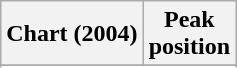<table class="wikitable sortable plainrowheaders" style="text-align:center">
<tr>
<th scope="col">Chart (2004)</th>
<th scope="col">Peak<br>position</th>
</tr>
<tr>
</tr>
<tr>
</tr>
<tr>
</tr>
<tr>
</tr>
</table>
